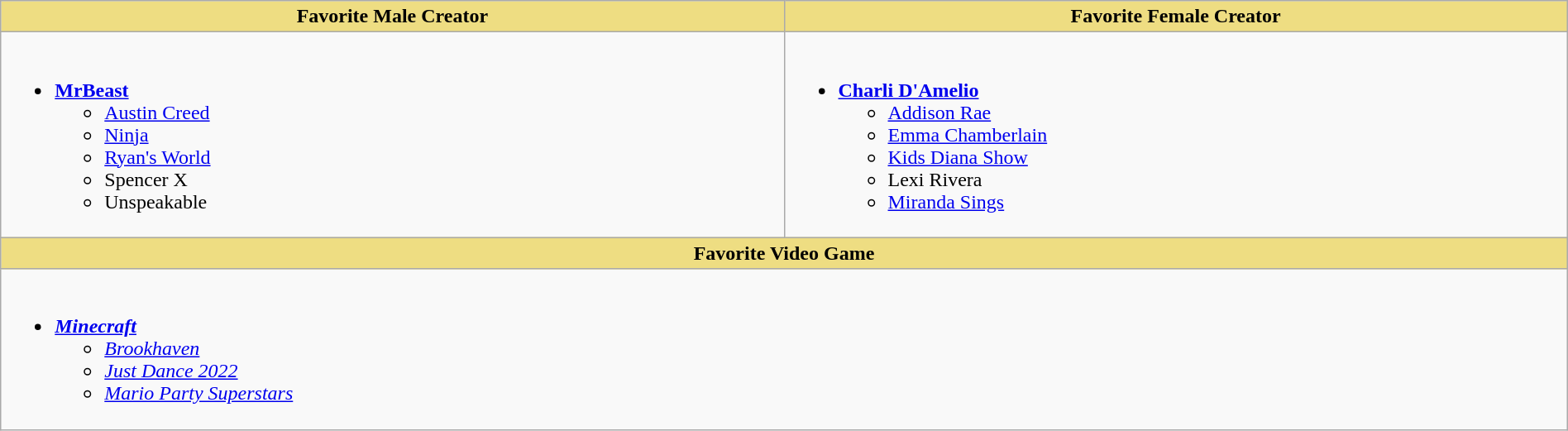<table class="wikitable" style="width:100%;">
<tr>
<th style="background:#EEDD82; width:50%">Favorite Male Creator</th>
<th style="background:#EEDD82; width:50%">Favorite Female Creator</th>
</tr>
<tr>
<td valign="top"><br><ul><li><strong><a href='#'>MrBeast</a></strong><ul><li><a href='#'>Austin Creed</a></li><li><a href='#'>Ninja</a></li><li><a href='#'>Ryan's World</a></li><li>Spencer X</li><li>Unspeakable</li></ul></li></ul></td>
<td valign="top"><br><ul><li><strong><a href='#'>Charli D'Amelio</a></strong><ul><li><a href='#'>Addison Rae</a></li><li><a href='#'>Emma Chamberlain</a></li><li><a href='#'>Kids Diana Show</a></li><li>Lexi Rivera</li><li><a href='#'>Miranda Sings</a></li></ul></li></ul></td>
</tr>
<tr>
<th colspan="2" style="background:#EEDD82; width:50%">Favorite Video Game</th>
</tr>
<tr>
<td colspan="2" valign="top"><br><ul><li><strong><em><a href='#'>Minecraft</a></em></strong><ul><li><em><a href='#'>Brookhaven</a></em></li><li><em><a href='#'>Just Dance 2022</a></em></li><li><em><a href='#'>Mario Party Superstars</a></em></li></ul></li></ul></td>
</tr>
</table>
